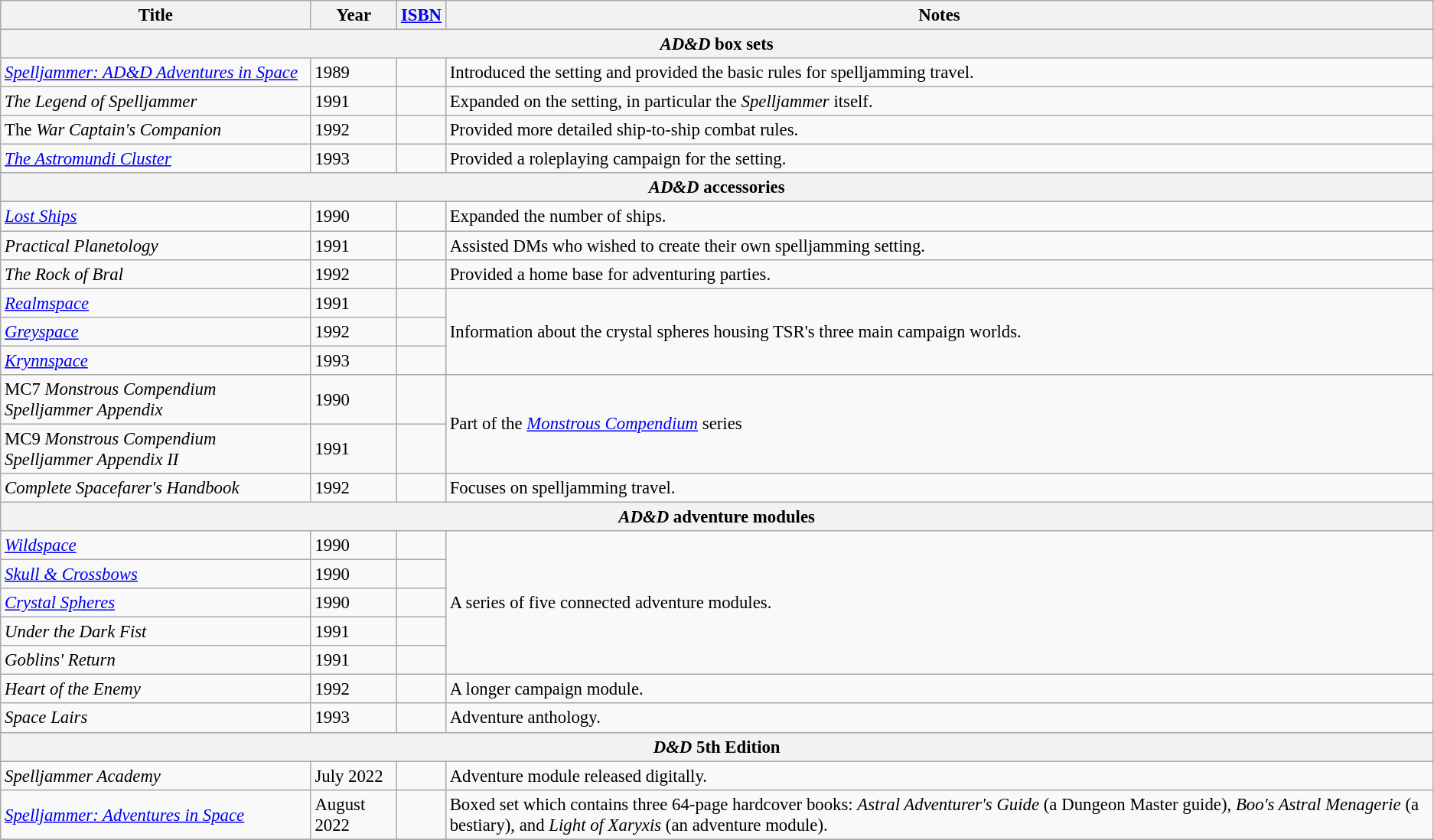<table class="wikitable sortable" style="margins:auto; width=95%; font-size: 95%;">
<tr>
<th>Title</th>
<th>Year</th>
<th><a href='#'>ISBN</a></th>
<th>Notes</th>
</tr>
<tr>
<th colspan="4"><em>AD&D</em> box sets</th>
</tr>
<tr>
<td><em><a href='#'>Spelljammer: AD&D Adventures in Space</a></em></td>
<td>1989</td>
<td></td>
<td>Introduced the setting and provided the basic rules for spelljamming travel.</td>
</tr>
<tr>
<td><em>The Legend of Spelljammer</em></td>
<td>1991</td>
<td></td>
<td>Expanded on the setting, in particular the <em>Spelljammer</em> itself.</td>
</tr>
<tr>
<td>The <em>War Captain's Companion</em></td>
<td>1992</td>
<td></td>
<td>Provided more detailed ship-to-ship combat rules.</td>
</tr>
<tr>
<td><em><a href='#'>The Astromundi Cluster</a></em></td>
<td>1993</td>
<td></td>
<td>Provided a roleplaying campaign for the setting.</td>
</tr>
<tr>
<th colspan="4"><em>AD&D</em> accessories</th>
</tr>
<tr>
<td><em><a href='#'>Lost Ships</a></em></td>
<td>1990</td>
<td></td>
<td>Expanded the number of ships.</td>
</tr>
<tr>
<td><em>Practical Planetology</em></td>
<td>1991</td>
<td></td>
<td>Assisted DMs who wished to create their own spelljamming setting.</td>
</tr>
<tr>
<td><em>The Rock of Bral</em></td>
<td>1992</td>
<td></td>
<td>Provided a home base for adventuring parties.</td>
</tr>
<tr>
<td><em><a href='#'>Realmspace</a></em></td>
<td>1991</td>
<td></td>
<td rowspan="3">Information about the crystal spheres housing TSR's three main campaign worlds.</td>
</tr>
<tr>
<td><em><a href='#'>Greyspace</a></em></td>
<td>1992</td>
<td></td>
</tr>
<tr>
<td><em><a href='#'>Krynnspace</a></em></td>
<td>1993</td>
<td></td>
</tr>
<tr>
<td>MC7 <em>Monstrous Compendium Spelljammer Appendix</em></td>
<td>1990</td>
<td></td>
<td rowspan="2">Part of the <em><a href='#'>Monstrous Compendium</a></em> series</td>
</tr>
<tr>
<td>MC9 <em>Monstrous Compendium Spelljammer Appendix II</em></td>
<td>1991</td>
<td></td>
</tr>
<tr>
<td><em>Complete Spacefarer's Handbook</em></td>
<td>1992</td>
<td></td>
<td>Focuses on spelljamming travel.</td>
</tr>
<tr>
<th colspan="4"><em>AD&D</em> adventure modules</th>
</tr>
<tr>
<td><em><a href='#'>Wildspace</a></em></td>
<td>1990</td>
<td></td>
<td rowspan="5">A series of five connected adventure modules.</td>
</tr>
<tr>
<td><em><a href='#'>Skull & Crossbows</a></em></td>
<td>1990</td>
<td></td>
</tr>
<tr>
<td><em><a href='#'>Crystal Spheres</a></em></td>
<td>1990</td>
<td></td>
</tr>
<tr>
<td><em>Under the Dark Fist</em></td>
<td>1991</td>
<td></td>
</tr>
<tr>
<td><em>Goblins' Return</em></td>
<td>1991</td>
<td></td>
</tr>
<tr>
<td><em>Heart of the Enemy</em></td>
<td>1992</td>
<td></td>
<td>A longer campaign module.</td>
</tr>
<tr>
<td><em>Space Lairs</em></td>
<td>1993</td>
<td></td>
<td>Adventure anthology.</td>
</tr>
<tr>
<th colspan="4"><em>D&D</em> 5th Edition</th>
</tr>
<tr>
<td><em>Spelljammer Academy</em></td>
<td>July 2022</td>
<td></td>
<td>Adventure module released digitally.</td>
</tr>
<tr>
<td><em><a href='#'>Spelljammer: Adventures in Space</a></em></td>
<td>August 2022</td>
<td></td>
<td>Boxed set which contains three 64-page hardcover books: <em>Astral Adventurer's Guide</em> (a Dungeon Master guide), <em>Boo's Astral Menagerie</em> (a bestiary), and <em>Light of Xaryxis</em> (an adventure module).</td>
</tr>
<tr>
</tr>
</table>
